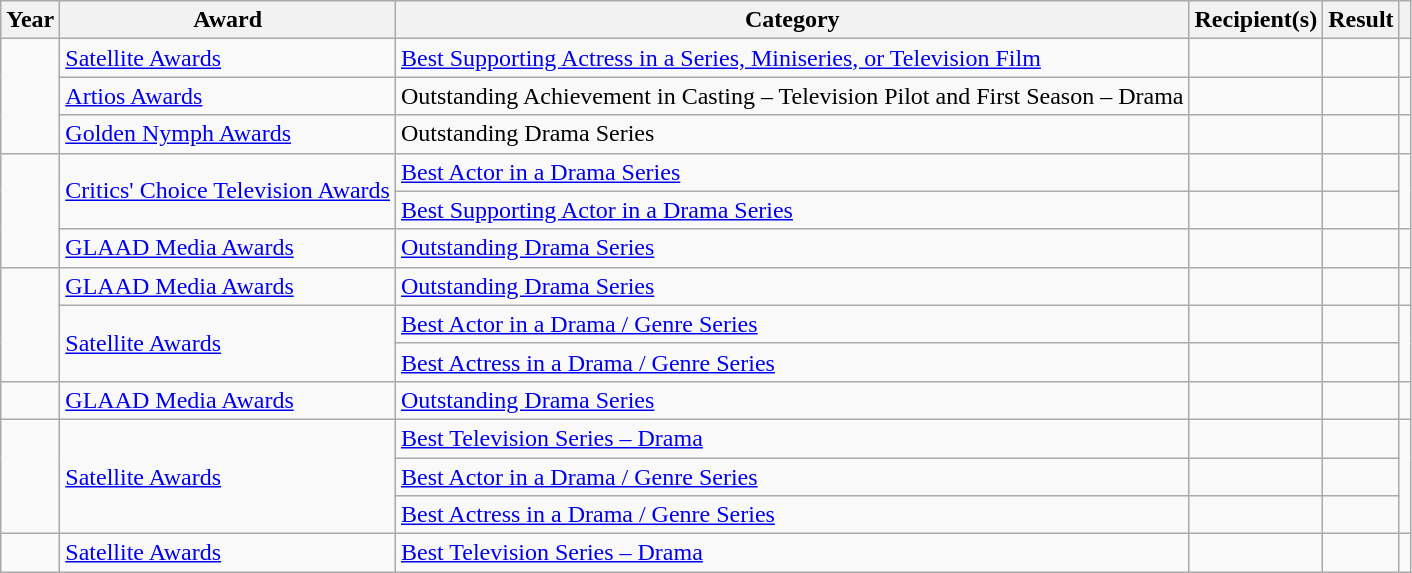<table class="wikitable sortable">
<tr>
<th>Year</th>
<th>Award</th>
<th>Category</th>
<th>Recipient(s)</th>
<th>Result</th>
<th></th>
</tr>
<tr>
<td rowspan="3"></td>
<td><a href='#'>Satellite Awards</a></td>
<td><a href='#'>Best Supporting Actress in a Series, Miniseries, or Television Film</a></td>
<td></td>
<td></td>
<td></td>
</tr>
<tr>
<td><a href='#'>Artios Awards</a></td>
<td>Outstanding Achievement in Casting – Television Pilot and First Season – Drama</td>
<td></td>
<td></td>
<td></td>
</tr>
<tr>
<td><a href='#'>Golden Nymph Awards</a></td>
<td>Outstanding Drama Series</td>
<td></td>
<td></td>
<td></td>
</tr>
<tr>
<td rowspan="3"></td>
<td rowspan="2"><a href='#'>Critics' Choice Television Awards</a></td>
<td><a href='#'>Best Actor in a Drama Series</a></td>
<td></td>
<td></td>
<td rowspan="2"></td>
</tr>
<tr>
<td><a href='#'>Best Supporting Actor in a Drama Series</a></td>
<td></td>
<td></td>
</tr>
<tr>
<td><a href='#'>GLAAD Media Awards</a></td>
<td><a href='#'>Outstanding Drama Series</a></td>
<td></td>
<td></td>
<td></td>
</tr>
<tr>
<td rowspan="3"></td>
<td><a href='#'>GLAAD Media Awards</a></td>
<td><a href='#'>Outstanding Drama Series</a></td>
<td></td>
<td></td>
<td></td>
</tr>
<tr>
<td rowspan="2"><a href='#'>Satellite Awards</a></td>
<td><a href='#'>Best Actor in a Drama / Genre Series</a></td>
<td></td>
<td></td>
<td rowspan="2"></td>
</tr>
<tr>
<td><a href='#'>Best Actress in a Drama / Genre Series</a></td>
<td></td>
<td></td>
</tr>
<tr>
<td rowspan="1"></td>
<td><a href='#'>GLAAD Media Awards</a></td>
<td><a href='#'>Outstanding Drama Series</a></td>
<td></td>
<td></td>
<td></td>
</tr>
<tr>
<td rowspan="3"></td>
<td rowspan="3"><a href='#'>Satellite Awards</a></td>
<td><a href='#'>Best Television Series – Drama</a></td>
<td></td>
<td></td>
<td rowspan="3"></td>
</tr>
<tr>
<td><a href='#'>Best Actor in a Drama / Genre Series</a></td>
<td></td>
<td></td>
</tr>
<tr>
<td><a href='#'>Best Actress in a Drama / Genre Series</a></td>
<td></td>
<td></td>
</tr>
<tr>
<td rowspan="1"></td>
<td><a href='#'>Satellite Awards</a></td>
<td><a href='#'>Best Television Series – Drama</a></td>
<td></td>
<td></td>
<td></td>
</tr>
</table>
